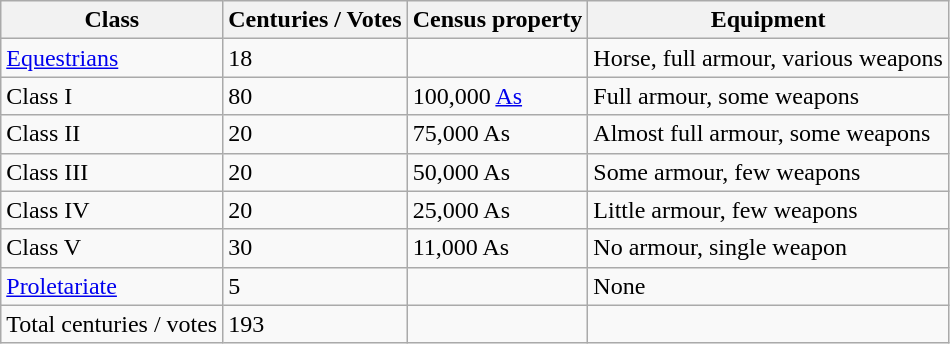<table class="wikitable">
<tr>
<th>Class</th>
<th>Centuries / Votes</th>
<th>Census property</th>
<th>Equipment</th>
</tr>
<tr>
<td><a href='#'>Equestrians</a></td>
<td>18</td>
<td></td>
<td>Horse, full armour, various weapons</td>
</tr>
<tr>
<td>Class I</td>
<td>80</td>
<td>100,000 <a href='#'>As</a></td>
<td>Full armour, some weapons</td>
</tr>
<tr>
<td>Class II</td>
<td>20</td>
<td>75,000 As</td>
<td>Almost full armour, some weapons</td>
</tr>
<tr>
<td>Class III</td>
<td>20</td>
<td>50,000 As</td>
<td>Some armour, few weapons</td>
</tr>
<tr>
<td>Class IV</td>
<td>20</td>
<td>25,000 As</td>
<td>Little armour, few weapons</td>
</tr>
<tr>
<td>Class V</td>
<td>30</td>
<td>11,000 As</td>
<td>No armour, single weapon</td>
</tr>
<tr>
<td><a href='#'>Proletariate</a></td>
<td>5</td>
<td></td>
<td>None</td>
</tr>
<tr>
<td>Total centuries / votes</td>
<td>193</td>
<td></td>
<td></td>
</tr>
</table>
